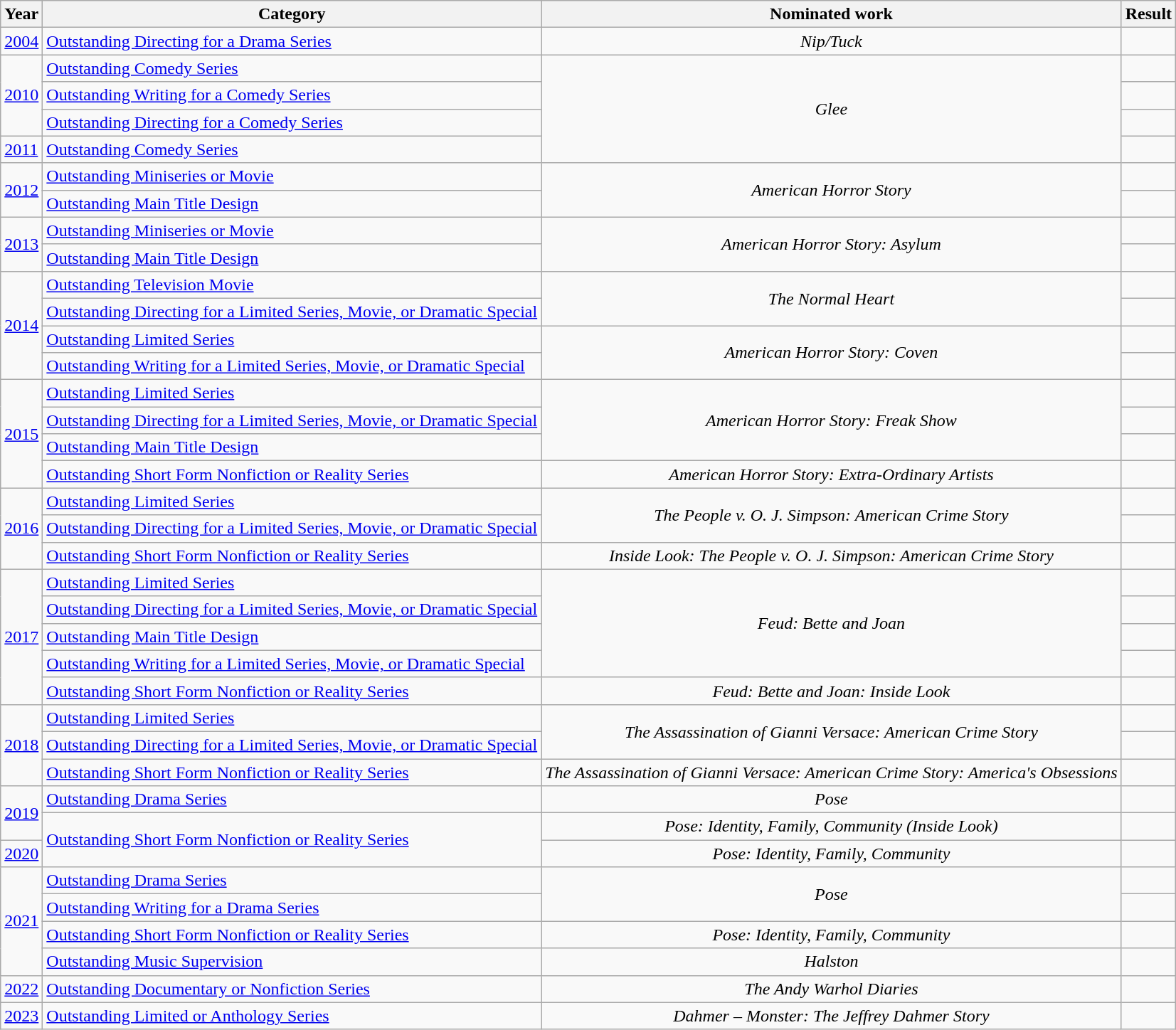<table class="wikitable sortable">
<tr>
<th>Year</th>
<th>Category</th>
<th>Nominated work</th>
<th>Result</th>
</tr>
<tr>
<td><a href='#'>2004</a></td>
<td><a href='#'>Outstanding Directing for a Drama Series</a></td>
<td style="text-align:center;"><em>Nip/Tuck</em></td>
<td></td>
</tr>
<tr>
<td rowspan="3"><a href='#'>2010</a></td>
<td><a href='#'>Outstanding Comedy Series</a></td>
<td rowspan="4" style="text-align:center;"><em>Glee</em></td>
<td></td>
</tr>
<tr>
<td><a href='#'>Outstanding Writing for a Comedy Series</a></td>
<td></td>
</tr>
<tr>
<td><a href='#'>Outstanding Directing for a Comedy Series</a></td>
<td></td>
</tr>
<tr>
<td><a href='#'>2011</a></td>
<td><a href='#'>Outstanding Comedy Series</a></td>
<td></td>
</tr>
<tr>
<td rowspan="2"><a href='#'>2012</a></td>
<td><a href='#'>Outstanding Miniseries or Movie</a></td>
<td rowspan="2" style="text-align:center;"><em>American Horror Story</em></td>
<td></td>
</tr>
<tr>
<td><a href='#'>Outstanding Main Title Design</a></td>
<td></td>
</tr>
<tr>
<td rowspan="2"><a href='#'>2013</a></td>
<td><a href='#'>Outstanding Miniseries or Movie</a></td>
<td rowspan="2" style="text-align:center;"><em>American Horror Story: Asylum</em></td>
<td></td>
</tr>
<tr>
<td><a href='#'>Outstanding Main Title Design</a></td>
<td></td>
</tr>
<tr>
<td rowspan="4"><a href='#'>2014</a></td>
<td><a href='#'>Outstanding Television Movie</a></td>
<td rowspan="2" style="text-align:center;"><em>The Normal Heart</em></td>
<td></td>
</tr>
<tr>
<td><a href='#'>Outstanding Directing for a Limited Series, Movie, or Dramatic Special</a></td>
<td></td>
</tr>
<tr>
<td><a href='#'>Outstanding Limited Series</a></td>
<td rowspan="2" style="text-align:center;"><em>American Horror Story: Coven</em></td>
<td></td>
</tr>
<tr>
<td><a href='#'>Outstanding Writing for a Limited Series, Movie, or Dramatic Special</a></td>
<td></td>
</tr>
<tr>
<td rowspan="4"><a href='#'>2015</a></td>
<td><a href='#'>Outstanding Limited Series</a></td>
<td rowspan="3" style="text-align:center;"><em>American Horror Story: Freak Show</em></td>
<td></td>
</tr>
<tr>
<td><a href='#'>Outstanding Directing for a Limited Series, Movie, or Dramatic Special</a></td>
<td></td>
</tr>
<tr>
<td><a href='#'>Outstanding Main Title Design</a></td>
<td></td>
</tr>
<tr>
<td><a href='#'>Outstanding Short Form Nonfiction or Reality Series</a></td>
<td style="text-align:center;"><em>American Horror Story: Extra-Ordinary Artists</em></td>
<td></td>
</tr>
<tr>
<td rowspan="3"><a href='#'>2016</a></td>
<td><a href='#'>Outstanding Limited Series</a></td>
<td rowspan="2" style="text-align:center;"><em>The People v. O. J. Simpson: American Crime Story</em></td>
<td></td>
</tr>
<tr>
<td><a href='#'>Outstanding Directing for a Limited Series, Movie, or Dramatic Special</a></td>
<td></td>
</tr>
<tr>
<td><a href='#'>Outstanding Short Form Nonfiction or Reality Series</a></td>
<td style="text-align:center;"><em>Inside Look: The People v. O. J. Simpson: American Crime Story</em></td>
<td></td>
</tr>
<tr>
<td rowspan="5"><a href='#'>2017</a></td>
<td><a href='#'>Outstanding Limited Series</a></td>
<td rowspan="4" style="text-align:center;"><em>Feud: Bette and Joan</em></td>
<td></td>
</tr>
<tr>
<td><a href='#'>Outstanding Directing for a Limited Series, Movie, or Dramatic Special</a></td>
<td></td>
</tr>
<tr>
<td><a href='#'>Outstanding Main Title Design</a></td>
<td></td>
</tr>
<tr>
<td><a href='#'>Outstanding Writing for a Limited Series, Movie, or Dramatic Special</a></td>
<td></td>
</tr>
<tr>
<td><a href='#'>Outstanding Short Form Nonfiction or Reality Series</a></td>
<td style="text-align:center;"><em>Feud: Bette and Joan: Inside Look</em></td>
<td></td>
</tr>
<tr>
<td rowspan="3"><a href='#'>2018</a></td>
<td><a href='#'>Outstanding Limited Series</a></td>
<td rowspan="2" style="text-align:center;"><em>The Assassination of Gianni Versace: American Crime Story</em></td>
<td></td>
</tr>
<tr>
<td><a href='#'>Outstanding Directing for a Limited Series, Movie, or Dramatic Special</a></td>
<td></td>
</tr>
<tr>
<td><a href='#'>Outstanding Short Form Nonfiction or Reality Series</a></td>
<td style="text-align:center;"><em>The Assassination of Gianni Versace: American Crime Story: America's Obsessions</em></td>
<td></td>
</tr>
<tr>
<td rowspan="2"><a href='#'>2019</a></td>
<td><a href='#'>Outstanding Drama Series</a></td>
<td style="text-align:center;"><em>Pose</em></td>
<td></td>
</tr>
<tr>
<td rowspan="2"><a href='#'>Outstanding Short Form Nonfiction or Reality Series</a></td>
<td style="text-align:center;"><em>Pose: Identity, Family, Community (Inside Look)</em></td>
<td></td>
</tr>
<tr>
<td><a href='#'>2020</a></td>
<td style="text-align:center;"><em>Pose: Identity, Family, Community</em></td>
<td></td>
</tr>
<tr>
<td rowspan="4"><a href='#'>2021</a></td>
<td><a href='#'>Outstanding Drama Series</a></td>
<td rowspan="2" style="text-align:center;"><em>Pose</em></td>
<td></td>
</tr>
<tr>
<td><a href='#'>Outstanding Writing for a Drama Series</a></td>
<td></td>
</tr>
<tr>
<td><a href='#'>Outstanding Short Form Nonfiction or Reality Series</a></td>
<td style="text-align:center;"><em>Pose: Identity, Family, Community </em></td>
<td></td>
</tr>
<tr>
<td><a href='#'>Outstanding Music Supervision</a></td>
<td style="text-align:center;"><em>Halston</em></td>
<td></td>
</tr>
<tr>
<td><a href='#'>2022</a></td>
<td><a href='#'>Outstanding Documentary or Nonfiction Series</a></td>
<td style="text-align:center;"><em>The Andy Warhol Diaries</em></td>
<td></td>
</tr>
<tr>
<td><a href='#'>2023</a></td>
<td><a href='#'>Outstanding Limited or Anthology Series</a></td>
<td style="text-align:center;"><em>Dahmer – Monster: The Jeffrey Dahmer Story</em></td>
<td></td>
</tr>
</table>
